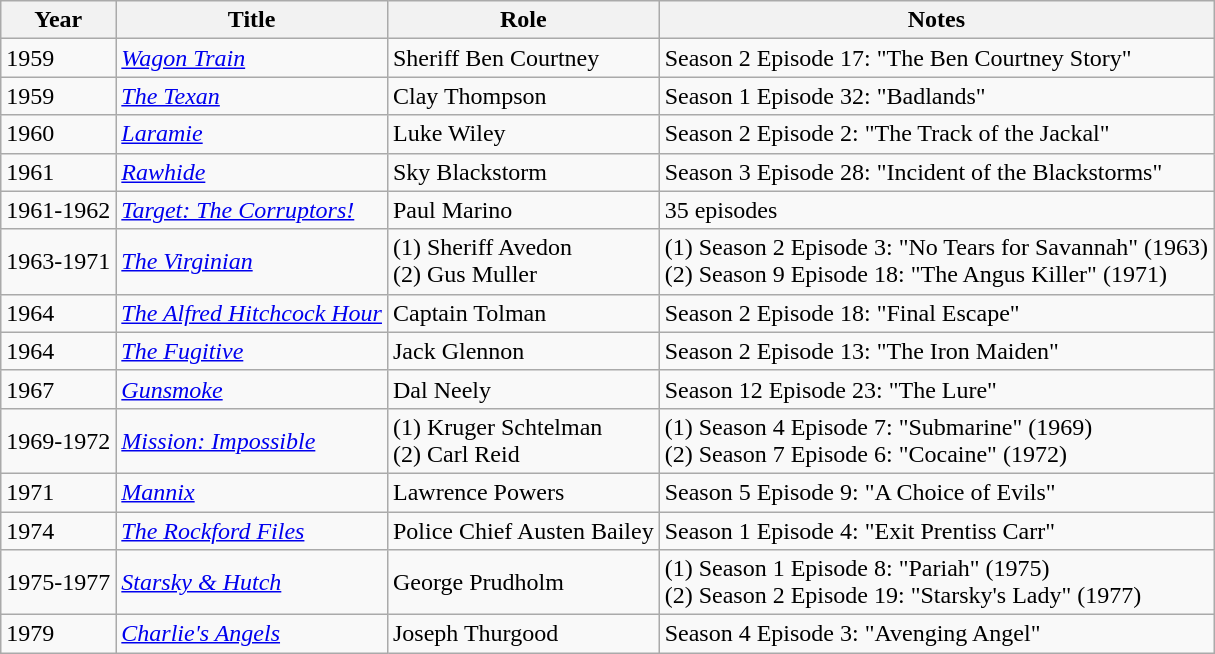<table class="wikitable">
<tr>
<th>Year</th>
<th>Title</th>
<th>Role</th>
<th>Notes</th>
</tr>
<tr>
<td>1959</td>
<td><em><a href='#'>Wagon Train</a></em></td>
<td>Sheriff Ben Courtney</td>
<td>Season 2 Episode 17: "The Ben Courtney Story"</td>
</tr>
<tr>
<td>1959</td>
<td><em><a href='#'>The Texan</a></em></td>
<td>Clay Thompson</td>
<td>Season 1 Episode 32: "Badlands"</td>
</tr>
<tr>
<td>1960</td>
<td><em><a href='#'>Laramie</a></em></td>
<td>Luke Wiley</td>
<td>Season 2 Episode 2: "The Track of the Jackal"</td>
</tr>
<tr>
<td>1961</td>
<td><em><a href='#'>Rawhide</a></em></td>
<td>Sky Blackstorm</td>
<td>Season 3 Episode 28: "Incident of the Blackstorms"</td>
</tr>
<tr>
<td>1961-1962</td>
<td><em><a href='#'>Target: The Corruptors!</a></em></td>
<td>Paul Marino</td>
<td>35 episodes</td>
</tr>
<tr>
<td>1963-1971</td>
<td><em><a href='#'>The Virginian</a></em></td>
<td>(1) Sheriff Avedon<br>(2) Gus Muller</td>
<td>(1) Season 2 Episode 3: "No Tears for Savannah" (1963)<br>(2) Season 9 Episode 18: "The Angus Killer" (1971)</td>
</tr>
<tr>
<td>1964</td>
<td><em><a href='#'>The Alfred Hitchcock Hour</a></em></td>
<td>Captain Tolman</td>
<td>Season 2 Episode 18: "Final Escape"</td>
</tr>
<tr>
<td>1964</td>
<td><em><a href='#'>The Fugitive</a></em></td>
<td>Jack Glennon</td>
<td>Season 2 Episode 13: "The Iron Maiden"</td>
</tr>
<tr>
<td>1967</td>
<td><em><a href='#'>Gunsmoke</a></em></td>
<td>Dal Neely</td>
<td>Season 12 Episode 23: "The Lure"</td>
</tr>
<tr>
<td>1969-1972</td>
<td><em><a href='#'>Mission: Impossible</a></em></td>
<td>(1) Kruger Schtelman<br>(2) Carl Reid</td>
<td>(1) Season 4 Episode 7: "Submarine" (1969)<br>(2) Season 7 Episode 6: "Cocaine" (1972)</td>
</tr>
<tr>
<td>1971</td>
<td><em><a href='#'>Mannix</a></em></td>
<td>Lawrence Powers</td>
<td>Season 5 Episode 9: "A Choice of Evils"</td>
</tr>
<tr>
<td>1974</td>
<td><em><a href='#'>The Rockford Files</a></em></td>
<td>Police Chief Austen Bailey</td>
<td>Season 1 Episode 4: "Exit Prentiss Carr"</td>
</tr>
<tr>
<td>1975-1977</td>
<td><em><a href='#'>Starsky & Hutch</a></em></td>
<td>George Prudholm</td>
<td>(1) Season 1 Episode 8: "Pariah" (1975)<br>(2) Season 2 Episode 19: "Starsky's Lady" (1977)</td>
</tr>
<tr>
<td>1979</td>
<td><em><a href='#'>Charlie's Angels</a></em></td>
<td>Joseph Thurgood</td>
<td>Season 4 Episode 3: "Avenging Angel"</td>
</tr>
</table>
